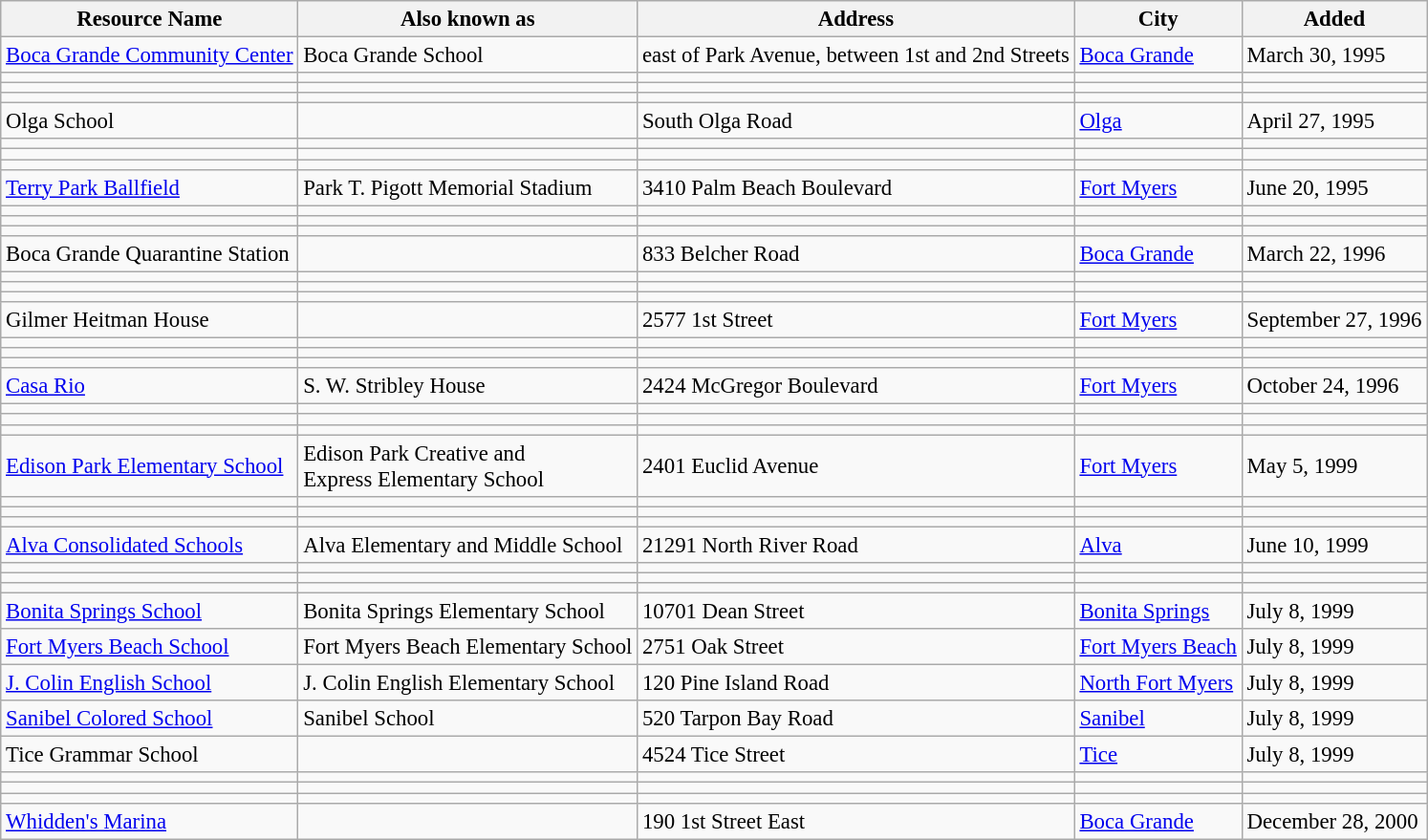<table class="wikitable" style="font-size: 95%;">
<tr>
<th>Resource Name</th>
<th>Also known as</th>
<th>Address</th>
<th>City</th>
<th>Added</th>
</tr>
<tr>
<td><a href='#'>Boca Grande Community Center</a></td>
<td>Boca Grande School</td>
<td>east of Park Avenue, between 1st and 2nd Streets</td>
<td><a href='#'>Boca Grande</a></td>
<td>March 30, 1995</td>
</tr>
<tr>
<td></td>
<td></td>
<td></td>
<td></td>
<td></td>
</tr>
<tr>
<td></td>
<td></td>
<td></td>
<td></td>
<td></td>
</tr>
<tr>
<td></td>
<td></td>
<td></td>
<td></td>
<td></td>
</tr>
<tr>
<td>Olga School</td>
<td></td>
<td>South Olga Road</td>
<td><a href='#'>Olga</a></td>
<td>April 27, 1995</td>
</tr>
<tr>
<td></td>
<td></td>
<td></td>
<td></td>
<td></td>
</tr>
<tr>
<td></td>
<td></td>
<td></td>
<td></td>
<td></td>
</tr>
<tr>
<td></td>
<td></td>
<td></td>
<td></td>
<td></td>
</tr>
<tr>
<td><a href='#'>Terry Park Ballfield</a></td>
<td>Park T. Pigott Memorial Stadium</td>
<td>3410 Palm Beach Boulevard</td>
<td><a href='#'>Fort Myers</a></td>
<td>June 20, 1995</td>
</tr>
<tr>
<td></td>
<td></td>
<td></td>
<td></td>
<td></td>
</tr>
<tr>
<td></td>
<td></td>
<td></td>
<td></td>
<td></td>
</tr>
<tr>
<td></td>
<td></td>
<td></td>
<td></td>
<td></td>
</tr>
<tr>
<td>Boca Grande Quarantine Station</td>
<td></td>
<td>833 Belcher Road</td>
<td><a href='#'>Boca Grande</a></td>
<td>March 22, 1996</td>
</tr>
<tr>
<td></td>
<td></td>
<td></td>
<td></td>
<td></td>
</tr>
<tr>
<td></td>
<td></td>
<td></td>
<td></td>
<td></td>
</tr>
<tr>
<td></td>
<td></td>
<td></td>
<td></td>
<td></td>
</tr>
<tr>
<td>Gilmer Heitman House</td>
<td></td>
<td>2577 1st Street </td>
<td><a href='#'>Fort Myers</a></td>
<td>September 27, 1996</td>
</tr>
<tr>
<td></td>
<td></td>
<td></td>
<td></td>
<td></td>
</tr>
<tr>
<td></td>
<td></td>
<td></td>
<td></td>
<td></td>
</tr>
<tr>
<td></td>
<td></td>
<td></td>
<td></td>
<td></td>
</tr>
<tr>
<td><a href='#'>Casa Rio</a></td>
<td>S. W. Stribley House</td>
<td>2424 McGregor Boulevard</td>
<td><a href='#'>Fort Myers</a></td>
<td>October 24, 1996</td>
</tr>
<tr>
<td></td>
<td></td>
<td></td>
<td></td>
<td></td>
</tr>
<tr>
<td></td>
<td></td>
<td></td>
<td></td>
<td></td>
</tr>
<tr>
<td></td>
<td></td>
<td></td>
<td></td>
<td></td>
</tr>
<tr>
<td><a href='#'>Edison Park Elementary School</a></td>
<td>Edison Park Creative and<br>Express Elementary School</td>
<td>2401 Euclid Avenue</td>
<td><a href='#'>Fort Myers</a></td>
<td>May 5, 1999</td>
</tr>
<tr>
<td></td>
<td></td>
<td></td>
<td></td>
<td></td>
</tr>
<tr>
<td></td>
<td></td>
<td></td>
<td></td>
<td></td>
</tr>
<tr>
<td></td>
<td></td>
<td></td>
<td></td>
<td></td>
</tr>
<tr>
<td><a href='#'>Alva Consolidated Schools</a></td>
<td>Alva Elementary and Middle School</td>
<td>21291 North River Road</td>
<td><a href='#'>Alva</a></td>
<td>June 10, 1999</td>
</tr>
<tr>
<td></td>
<td></td>
<td></td>
<td></td>
<td></td>
</tr>
<tr>
<td></td>
<td></td>
<td></td>
<td></td>
<td></td>
</tr>
<tr>
<td></td>
<td></td>
<td></td>
<td></td>
<td></td>
</tr>
<tr>
<td><a href='#'>Bonita Springs School</a></td>
<td>Bonita Springs Elementary School</td>
<td>10701 Dean Street</td>
<td><a href='#'>Bonita Springs</a></td>
<td>July 8, 1999</td>
</tr>
<tr>
<td><a href='#'>Fort Myers Beach School</a></td>
<td>Fort Myers Beach Elementary School</td>
<td>2751 Oak Street</td>
<td><a href='#'>Fort Myers Beach</a></td>
<td>July 8, 1999</td>
</tr>
<tr>
<td><a href='#'>J. Colin English School</a></td>
<td>J. Colin English Elementary School</td>
<td>120 Pine Island Road</td>
<td><a href='#'>North Fort Myers</a></td>
<td>July 8, 1999</td>
</tr>
<tr>
<td><a href='#'>Sanibel Colored School</a></td>
<td>Sanibel School</td>
<td>520 Tarpon Bay Road</td>
<td><a href='#'>Sanibel</a></td>
<td>July 8, 1999</td>
</tr>
<tr>
<td>Tice Grammar School</td>
<td></td>
<td>4524 Tice Street</td>
<td><a href='#'>Tice</a></td>
<td>July 8, 1999</td>
</tr>
<tr>
<td></td>
<td></td>
<td></td>
<td></td>
<td></td>
</tr>
<tr>
<td></td>
<td></td>
<td></td>
<td></td>
<td></td>
</tr>
<tr>
<td></td>
<td></td>
<td></td>
<td></td>
<td></td>
</tr>
<tr>
<td><a href='#'>Whidden's Marina</a></td>
<td></td>
<td>190 1st Street East</td>
<td><a href='#'>Boca Grande</a></td>
<td>December 28, 2000</td>
</tr>
</table>
